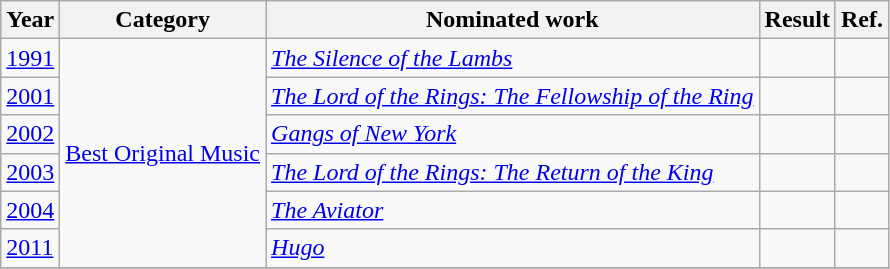<table class="wikitable">
<tr>
<th>Year</th>
<th>Category</th>
<th>Nominated work</th>
<th>Result</th>
<th>Ref.</th>
</tr>
<tr>
<td><a href='#'>1991</a></td>
<td rowspan="6"><a href='#'>Best Original Music</a></td>
<td><em><a href='#'>The Silence of the Lambs</a></em></td>
<td></td>
<td align="center"></td>
</tr>
<tr>
<td><a href='#'>2001</a></td>
<td><em><a href='#'>The Lord of the Rings: The Fellowship of the Ring</a></em></td>
<td></td>
<td align="center"></td>
</tr>
<tr>
<td><a href='#'>2002</a></td>
<td><em><a href='#'>Gangs of New York</a></em></td>
<td></td>
<td align="center"></td>
</tr>
<tr>
<td><a href='#'>2003</a></td>
<td><em><a href='#'>The Lord of the Rings: The Return of the King</a></em></td>
<td></td>
<td align="center"></td>
</tr>
<tr>
<td><a href='#'>2004</a></td>
<td><em><a href='#'>The Aviator</a></em></td>
<td></td>
<td align="center"></td>
</tr>
<tr>
<td><a href='#'>2011</a></td>
<td><em><a href='#'>Hugo</a></em></td>
<td></td>
<td align="center"></td>
</tr>
<tr>
</tr>
</table>
